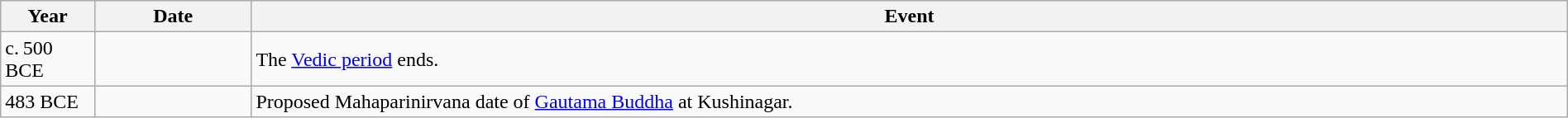<table class="wikitable" style="width:100%">
<tr>
<th style="width:6%">Year</th>
<th style="width:10%">Date</th>
<th>Event</th>
</tr>
<tr>
<td>c. 500 BCE</td>
<td></td>
<td>The <a href='#'>Vedic period</a> ends.</td>
</tr>
<tr>
<td>483 BCE</td>
<td></td>
<td>Proposed Mahaparinirvana date of <a href='#'>Gautama Buddha</a> at Kushinagar.</td>
</tr>
</table>
